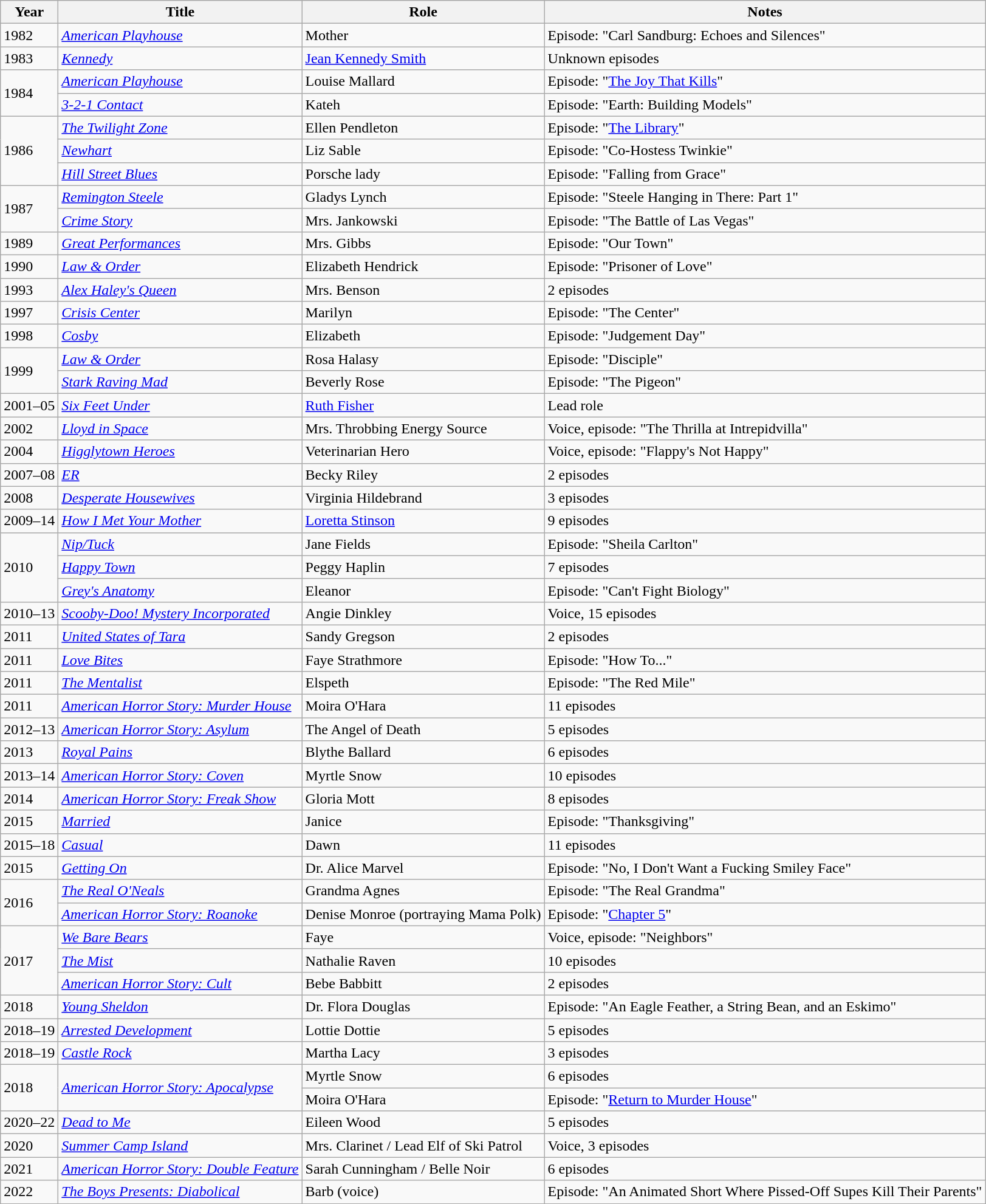<table class="wikitable sortable">
<tr>
<th>Year</th>
<th>Title</th>
<th>Role</th>
<th class="unsortable">Notes</th>
</tr>
<tr>
<td>1982</td>
<td><em><a href='#'>American Playhouse</a></em></td>
<td>Mother</td>
<td>Episode: "Carl Sandburg: Echoes and Silences"</td>
</tr>
<tr>
<td>1983</td>
<td><em><a href='#'>Kennedy</a></em></td>
<td><a href='#'>Jean Kennedy Smith</a></td>
<td>Unknown episodes</td>
</tr>
<tr>
<td rowspan="2">1984</td>
<td><em><a href='#'>American Playhouse</a></em></td>
<td>Louise Mallard</td>
<td>Episode: "<a href='#'>The Joy That Kills</a>"</td>
</tr>
<tr>
<td><em><a href='#'>3-2-1 Contact</a></em></td>
<td>Kateh</td>
<td>Episode: "Earth: Building Models"</td>
</tr>
<tr>
<td rowspan="3">1986</td>
<td><em><a href='#'>The Twilight Zone</a></em></td>
<td>Ellen Pendleton</td>
<td>Episode: "<a href='#'>The Library</a>"</td>
</tr>
<tr>
<td><em><a href='#'>Newhart</a></em></td>
<td>Liz Sable</td>
<td>Episode: "Co-Hostess Twinkie"</td>
</tr>
<tr>
<td><em><a href='#'>Hill Street Blues</a></em></td>
<td>Porsche lady</td>
<td>Episode: "Falling from Grace"</td>
</tr>
<tr>
<td rowspan="2">1987</td>
<td><em><a href='#'>Remington Steele</a></em></td>
<td>Gladys Lynch</td>
<td>Episode: "Steele Hanging in There: Part 1"</td>
</tr>
<tr>
<td><em><a href='#'>Crime Story</a></em></td>
<td>Mrs. Jankowski</td>
<td>Episode: "The Battle of Las Vegas"</td>
</tr>
<tr>
<td>1989</td>
<td><em><a href='#'>Great Performances</a></em></td>
<td>Mrs. Gibbs</td>
<td>Episode: "Our Town"</td>
</tr>
<tr>
<td>1990</td>
<td><em><a href='#'>Law & Order</a></em></td>
<td>Elizabeth Hendrick</td>
<td>Episode: "Prisoner of Love"</td>
</tr>
<tr>
<td>1993</td>
<td><em><a href='#'>Alex Haley's Queen</a></em></td>
<td>Mrs. Benson</td>
<td>2 episodes</td>
</tr>
<tr>
<td>1997</td>
<td><em><a href='#'>Crisis Center</a></em></td>
<td>Marilyn</td>
<td>Episode: "The Center"</td>
</tr>
<tr>
<td>1998</td>
<td><em><a href='#'>Cosby</a></em></td>
<td>Elizabeth</td>
<td>Episode: "Judgement Day"</td>
</tr>
<tr>
<td rowspan="2">1999</td>
<td><em><a href='#'>Law & Order</a></em></td>
<td>Rosa Halasy</td>
<td>Episode: "Disciple"</td>
</tr>
<tr>
<td><em><a href='#'>Stark Raving Mad</a></em></td>
<td>Beverly Rose</td>
<td>Episode: "The Pigeon"</td>
</tr>
<tr>
<td>2001–05</td>
<td><em><a href='#'>Six Feet Under</a></em></td>
<td><a href='#'>Ruth Fisher</a></td>
<td>Lead role</td>
</tr>
<tr>
<td>2002</td>
<td><em><a href='#'>Lloyd in Space</a></em></td>
<td>Mrs. Throbbing Energy Source</td>
<td>Voice, episode: "The Thrilla at Intrepidvilla"</td>
</tr>
<tr>
<td>2004</td>
<td><em><a href='#'>Higglytown Heroes</a></em></td>
<td>Veterinarian Hero</td>
<td>Voice, episode: "Flappy's Not Happy"</td>
</tr>
<tr>
<td>2007–08</td>
<td><em><a href='#'>ER</a></em></td>
<td>Becky Riley</td>
<td>2 episodes</td>
</tr>
<tr>
<td>2008</td>
<td><em><a href='#'>Desperate Housewives</a></em></td>
<td>Virginia Hildebrand</td>
<td>3 episodes</td>
</tr>
<tr>
<td>2009–14</td>
<td><em><a href='#'>How I Met Your Mother</a></em></td>
<td><a href='#'>Loretta Stinson</a></td>
<td>9 episodes</td>
</tr>
<tr>
<td rowspan="3">2010</td>
<td><em><a href='#'>Nip/Tuck</a></em></td>
<td>Jane Fields</td>
<td>Episode: "Sheila Carlton"</td>
</tr>
<tr>
<td><em><a href='#'>Happy Town</a></em></td>
<td>Peggy Haplin</td>
<td>7 episodes</td>
</tr>
<tr>
<td><em><a href='#'>Grey's Anatomy</a></em></td>
<td>Eleanor</td>
<td>Episode: "Can't Fight Biology"</td>
</tr>
<tr>
<td>2010–13</td>
<td><em><a href='#'>Scooby-Doo! Mystery Incorporated</a></em></td>
<td>Angie Dinkley</td>
<td>Voice, 15 episodes</td>
</tr>
<tr>
<td>2011</td>
<td><em><a href='#'>United States of Tara</a></em></td>
<td>Sandy Gregson</td>
<td>2 episodes</td>
</tr>
<tr>
<td>2011</td>
<td><em><a href='#'>Love Bites</a></em></td>
<td>Faye Strathmore</td>
<td>Episode: "How To..."</td>
</tr>
<tr>
<td>2011</td>
<td><em><a href='#'>The Mentalist</a></em></td>
<td>Elspeth</td>
<td>Episode: "The Red Mile"</td>
</tr>
<tr>
<td>2011</td>
<td><em><a href='#'>American Horror Story: Murder House</a></em></td>
<td>Moira O'Hara</td>
<td>11 episodes</td>
</tr>
<tr>
<td>2012–13</td>
<td><em><a href='#'>American Horror Story: Asylum</a></em></td>
<td>The Angel of Death</td>
<td>5 episodes</td>
</tr>
<tr>
<td>2013</td>
<td><em><a href='#'>Royal Pains</a></em></td>
<td>Blythe Ballard</td>
<td>6 episodes</td>
</tr>
<tr>
<td>2013–14</td>
<td><em><a href='#'>American Horror Story: Coven</a></em></td>
<td>Myrtle Snow</td>
<td>10 episodes</td>
</tr>
<tr>
<td>2014</td>
<td><em><a href='#'>American Horror Story: Freak Show</a></em></td>
<td>Gloria Mott</td>
<td>8 episodes</td>
</tr>
<tr>
<td>2015</td>
<td><em><a href='#'>Married</a></em></td>
<td>Janice</td>
<td>Episode: "Thanksgiving"</td>
</tr>
<tr>
<td>2015–18</td>
<td><em><a href='#'>Casual</a></em></td>
<td>Dawn</td>
<td>11 episodes</td>
</tr>
<tr>
<td>2015</td>
<td><em><a href='#'>Getting On</a></em></td>
<td>Dr. Alice Marvel</td>
<td>Episode: "No, I Don't Want a Fucking Smiley Face"</td>
</tr>
<tr>
<td rowspan="2">2016</td>
<td><em><a href='#'>The Real O'Neals</a></em></td>
<td>Grandma Agnes</td>
<td>Episode: "The Real Grandma"</td>
</tr>
<tr>
<td><em><a href='#'>American Horror Story: Roanoke</a></em></td>
<td>Denise Monroe (portraying Mama Polk)</td>
<td>Episode: "<a href='#'>Chapter 5</a>"</td>
</tr>
<tr>
<td rowspan="3">2017</td>
<td><em><a href='#'>We Bare Bears</a></em></td>
<td>Faye</td>
<td>Voice, episode: "Neighbors"</td>
</tr>
<tr>
<td><em><a href='#'>The Mist</a></em></td>
<td>Nathalie Raven</td>
<td>10 episodes</td>
</tr>
<tr>
<td><em><a href='#'>American Horror Story: Cult</a></em></td>
<td>Bebe Babbitt</td>
<td>2 episodes</td>
</tr>
<tr>
<td>2018</td>
<td><em><a href='#'>Young Sheldon</a></em></td>
<td>Dr. Flora Douglas</td>
<td>Episode: "An Eagle Feather, a String Bean, and an Eskimo"</td>
</tr>
<tr>
<td>2018–19</td>
<td><em><a href='#'>Arrested Development</a></em></td>
<td>Lottie Dottie</td>
<td>5 episodes</td>
</tr>
<tr>
<td>2018–19</td>
<td><em><a href='#'>Castle Rock</a></em></td>
<td>Martha Lacy</td>
<td>3 episodes</td>
</tr>
<tr>
<td rowspan=2>2018</td>
<td rowspan=2><em><a href='#'>American Horror Story: Apocalypse</a></em></td>
<td>Myrtle Snow</td>
<td>6 episodes</td>
</tr>
<tr>
<td>Moira O'Hara</td>
<td>Episode: "<a href='#'>Return to Murder House</a>"</td>
</tr>
<tr>
<td>2020–22</td>
<td><em><a href='#'>Dead to Me</a></em></td>
<td>Eileen Wood</td>
<td>5 episodes</td>
</tr>
<tr>
<td>2020</td>
<td><em><a href='#'>Summer Camp Island</a></em></td>
<td>Mrs. Clarinet / Lead Elf of Ski Patrol</td>
<td>Voice, 3 episodes</td>
</tr>
<tr>
<td>2021</td>
<td><em><a href='#'>American Horror Story: Double Feature</a></em></td>
<td>Sarah Cunningham / Belle Noir</td>
<td>6 episodes</td>
</tr>
<tr>
<td>2022</td>
<td><em><a href='#'>The Boys Presents: Diabolical</a></em></td>
<td>Barb (voice)</td>
<td>Episode: "An Animated Short Where Pissed-Off Supes Kill Their Parents"</td>
</tr>
</table>
